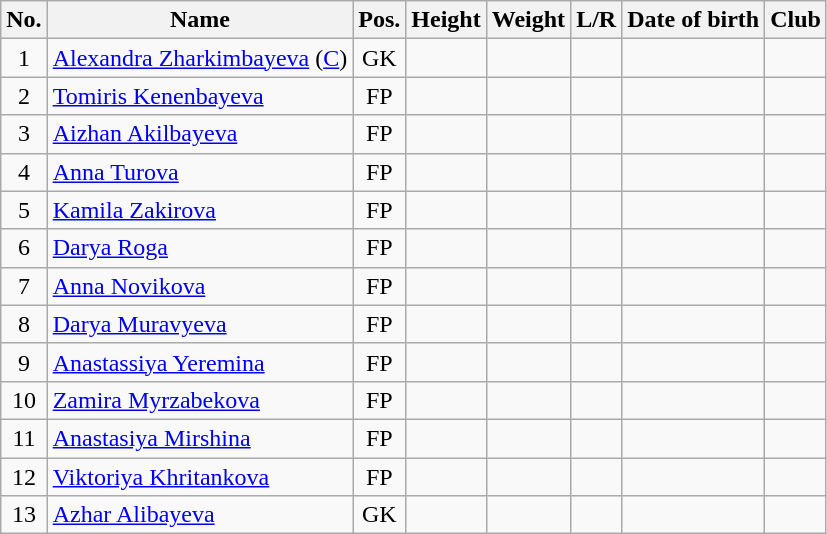<table class="wikitable sortable" style="text-align:center">
<tr>
<th>No.</th>
<th>Name</th>
<th>Pos.</th>
<th>Height</th>
<th>Weight</th>
<th>L/R</th>
<th>Date of birth</th>
<th>Club</th>
</tr>
<tr>
<td style="text-align:center;">1</td>
<td style="text-align:left;"><a href='#'>Alexandra Zharkimbayeva</a> (<a href='#'>C</a>)</td>
<td style="text-align:center;">GK</td>
<td></td>
<td></td>
<td></td>
<td style="text-align:left;"></td>
<td></td>
</tr>
<tr>
<td style="text-align:center;">2</td>
<td style="text-align:left;"><a href='#'>Tomiris Kenenbayeva</a></td>
<td style="text-align:center;">FP</td>
<td></td>
<td></td>
<td></td>
<td style="text-align:left;"></td>
<td></td>
</tr>
<tr>
<td style="text-align:center;">3</td>
<td style="text-align:left;"><a href='#'>Aizhan Akilbayeva</a></td>
<td style="text-align:center;">FP</td>
<td></td>
<td></td>
<td></td>
<td style="text-align:left;"></td>
<td></td>
</tr>
<tr>
<td style="text-align:center;">4</td>
<td style="text-align:left;"><a href='#'>Anna Turova</a></td>
<td style="text-align:center;">FP</td>
<td></td>
<td></td>
<td></td>
<td style="text-align:left;"></td>
<td></td>
</tr>
<tr>
<td style="text-align:center;">5</td>
<td style="text-align:left;"><a href='#'>Kamila Zakirova</a></td>
<td style="text-align:center;">FP</td>
<td></td>
<td></td>
<td></td>
<td style="text-align:left;"></td>
<td></td>
</tr>
<tr>
<td style="text-align:center;">6</td>
<td style="text-align:left;"><a href='#'>Darya Roga</a></td>
<td style="text-align:center;">FP</td>
<td></td>
<td></td>
<td></td>
<td style="text-align:left;"></td>
<td></td>
</tr>
<tr>
<td style="text-align:center;">7</td>
<td style="text-align:left;"><a href='#'>Anna Novikova</a></td>
<td style="text-align:center;">FP</td>
<td></td>
<td></td>
<td></td>
<td style="text-align:left;"></td>
<td></td>
</tr>
<tr>
<td style="text-align:center;">8</td>
<td style="text-align:left;"><a href='#'>Darya Muravyeva</a></td>
<td style="text-align:center;">FP</td>
<td></td>
<td></td>
<td></td>
<td style="text-align:left;"></td>
<td></td>
</tr>
<tr>
<td style="text-align:center;">9</td>
<td style="text-align:left;"><a href='#'>Anastassiya Yeremina</a></td>
<td style="text-align:center;">FP</td>
<td></td>
<td></td>
<td></td>
<td style="text-align:left;"></td>
<td></td>
</tr>
<tr>
<td style="text-align:center;">10</td>
<td style="text-align:left;"><a href='#'>Zamira Myrzabekova</a></td>
<td style="text-align:center;">FP</td>
<td></td>
<td></td>
<td></td>
<td style="text-align:left;"></td>
<td></td>
</tr>
<tr>
<td style="text-align:center;">11</td>
<td style="text-align:left;"><a href='#'>Anastasiya Mirshina</a></td>
<td style="text-align:center;">FP</td>
<td></td>
<td></td>
<td></td>
<td style="text-align:left;"></td>
<td></td>
</tr>
<tr>
<td style="text-align:center;">12</td>
<td style="text-align:left;"><a href='#'>Viktoriya Khritankova</a></td>
<td style="text-align:center;">FP</td>
<td></td>
<td></td>
<td></td>
<td style="text-align:left;"></td>
<td></td>
</tr>
<tr>
<td style="text-align:center;">13</td>
<td style="text-align:left;"><a href='#'>Azhar Alibayeva</a></td>
<td style="text-align:center;">GK</td>
<td></td>
<td></td>
<td></td>
<td style="text-align:left;"></td>
<td></td>
</tr>
</table>
